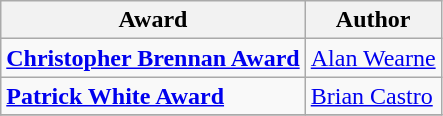<table class="wikitable">
<tr>
<th>Award</th>
<th>Author</th>
</tr>
<tr>
<td><strong><a href='#'>Christopher Brennan Award</a></strong></td>
<td><a href='#'>Alan Wearne</a></td>
</tr>
<tr>
<td><strong><a href='#'>Patrick White Award</a></strong></td>
<td><a href='#'>Brian Castro</a></td>
</tr>
<tr>
</tr>
</table>
